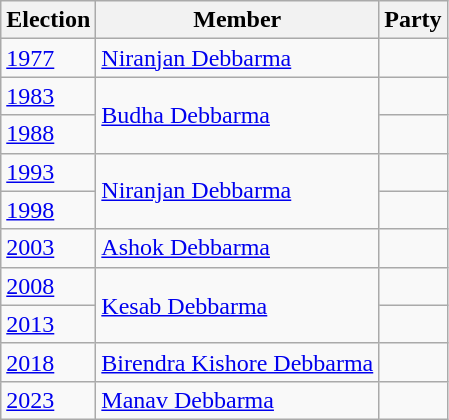<table class="wikitable sortable">
<tr>
<th>Election</th>
<th>Member</th>
<th colspan=2>Party</th>
</tr>
<tr>
<td><a href='#'>1977</a></td>
<td><a href='#'>Niranjan Debbarma</a></td>
<td></td>
</tr>
<tr>
<td><a href='#'>1983</a></td>
<td rowspan=2><a href='#'>Budha Debbarma</a></td>
<td></td>
</tr>
<tr>
<td><a href='#'>1988</a></td>
</tr>
<tr>
<td><a href='#'>1993</a></td>
<td rowspan=2><a href='#'>Niranjan Debbarma</a></td>
<td></td>
</tr>
<tr>
<td><a href='#'>1998</a></td>
</tr>
<tr>
<td><a href='#'>2003</a></td>
<td><a href='#'>Ashok Debbarma</a></td>
<td></td>
</tr>
<tr>
<td><a href='#'>2008</a></td>
<td rowspan=2><a href='#'>Kesab Debbarma</a></td>
<td></td>
</tr>
<tr>
<td><a href='#'>2013</a></td>
</tr>
<tr>
<td><a href='#'>2018</a></td>
<td><a href='#'>Birendra Kishore Debbarma</a></td>
<td></td>
</tr>
<tr>
<td><a href='#'>2023</a></td>
<td><a href='#'>Manav Debbarma</a></td>
<td></td>
</tr>
</table>
